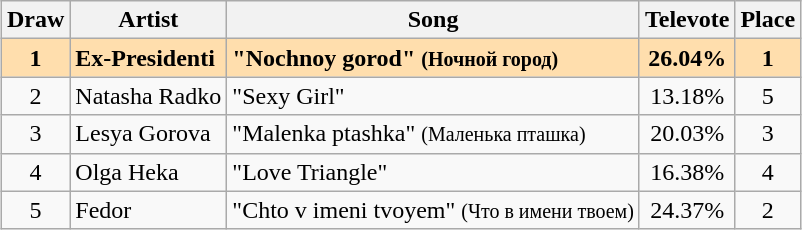<table class="sortable wikitable" style="margin: 1em auto 1em auto; text-align:center;">
<tr>
<th>Draw</th>
<th>Artist</th>
<th>Song</th>
<th>Televote</th>
<th>Place</th>
</tr>
<tr style="font-weight:bold;background:navajowhite;">
<td>1</td>
<td style="text-align:left;">Ex-Presidenti</td>
<td style="text-align:left;">"Nochnoy gorod" <small>(Ночной город)</small></td>
<td>26.04%</td>
<td>1</td>
</tr>
<tr>
<td>2</td>
<td style="text-align:left;">Natasha Radko</td>
<td style="text-align:left;">"Sexy Girl"</td>
<td>13.18%</td>
<td>5</td>
</tr>
<tr>
<td>3</td>
<td style="text-align:left;">Lesya Gorova</td>
<td style="text-align:left;">"Malenka ptashka" <small>(Маленька пташка)</small></td>
<td>20.03%</td>
<td>3</td>
</tr>
<tr>
<td>4</td>
<td style="text-align:left;">Olga Heka</td>
<td style="text-align:left;">"Love Triangle"</td>
<td>16.38%</td>
<td>4</td>
</tr>
<tr>
<td>5</td>
<td style="text-align:left;">Fedor</td>
<td style="text-align:left;">"Chto v imeni tvoyem" <small>(Что в имени твоем)</small></td>
<td>24.37%</td>
<td>2</td>
</tr>
</table>
